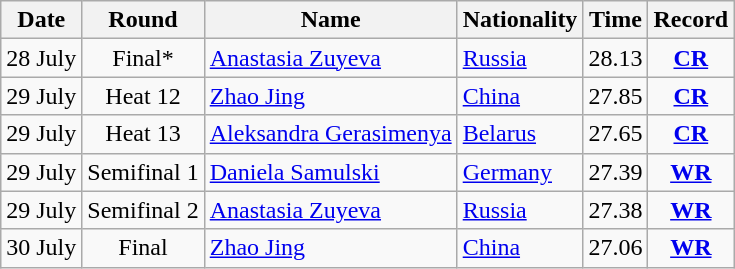<table class="wikitable" style="text-align:center">
<tr>
<th>Date</th>
<th>Round</th>
<th>Name</th>
<th>Nationality</th>
<th>Time</th>
<th>Record</th>
</tr>
<tr>
<td>28 July</td>
<td>Final*</td>
<td align="left"><a href='#'>Anastasia Zuyeva</a></td>
<td align="left"> <a href='#'>Russia</a></td>
<td>28.13</td>
<td><strong><a href='#'>CR</a></strong></td>
</tr>
<tr>
<td>29 July</td>
<td>Heat 12</td>
<td align="left"><a href='#'>Zhao Jing</a></td>
<td align="left"> <a href='#'>China</a></td>
<td>27.85</td>
<td><strong><a href='#'>CR</a></strong></td>
</tr>
<tr>
<td>29 July</td>
<td>Heat 13</td>
<td align="left"><a href='#'>Aleksandra Gerasimenya</a></td>
<td align="left"> <a href='#'>Belarus</a></td>
<td>27.65</td>
<td><strong><a href='#'>CR</a></strong></td>
</tr>
<tr>
<td>29 July</td>
<td>Semifinal 1</td>
<td align="left"><a href='#'>Daniela Samulski</a></td>
<td align="left"> <a href='#'>Germany</a></td>
<td>27.39</td>
<td><strong><a href='#'>WR</a></strong></td>
</tr>
<tr>
<td>29 July</td>
<td>Semifinal 2</td>
<td align="left"><a href='#'>Anastasia Zuyeva</a></td>
<td align="left"> <a href='#'>Russia</a></td>
<td>27.38</td>
<td><strong><a href='#'>WR</a></strong></td>
</tr>
<tr>
<td>30 July</td>
<td>Final</td>
<td align="left"><a href='#'>Zhao Jing</a></td>
<td align="left"> <a href='#'>China</a></td>
<td>27.06</td>
<td><strong><a href='#'>WR</a></strong></td>
</tr>
</table>
